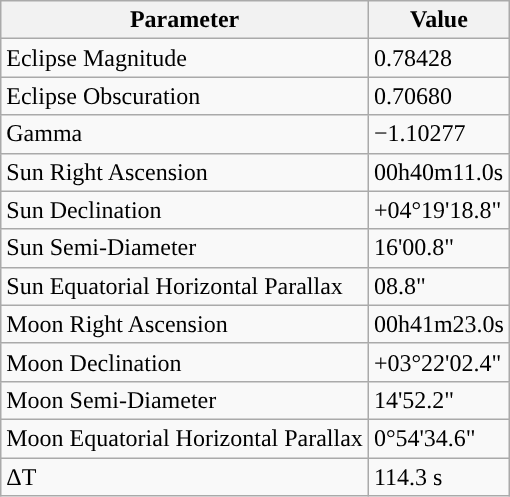<table class="wikitable">
<tr>
<th>Parameter</th>
<th>Value</th>
</tr>
<tr>
<td>Eclipse Magnitude</td>
<td>0.78428</td>
</tr>
<tr>
<td>Eclipse Obscuration</td>
<td>0.70680</td>
</tr>
<tr>
<td>Gamma</td>
<td>−1.10277</td>
</tr>
<tr>
<td>Sun Right Ascension</td>
<td>00h40m11.0s</td>
</tr>
<tr>
<td>Sun Declination</td>
<td>+04°19'18.8"</td>
</tr>
<tr>
<td>Sun Semi-Diameter</td>
<td>16'00.8"</td>
</tr>
<tr>
<td>Sun Equatorial Horizontal Parallax</td>
<td>08.8"</td>
</tr>
<tr>
<td>Moon Right Ascension</td>
<td>00h41m23.0s</td>
</tr>
<tr>
<td>Moon Declination</td>
<td>+03°22'02.4"</td>
</tr>
<tr>
<td>Moon Semi-Diameter</td>
<td>14'52.2"</td>
</tr>
<tr>
<td>Moon Equatorial Horizontal Parallax</td>
<td>0°54'34.6"</td>
</tr>
<tr>
<td>ΔT</td>
<td>114.3 s</td>
</tr>
</table>
